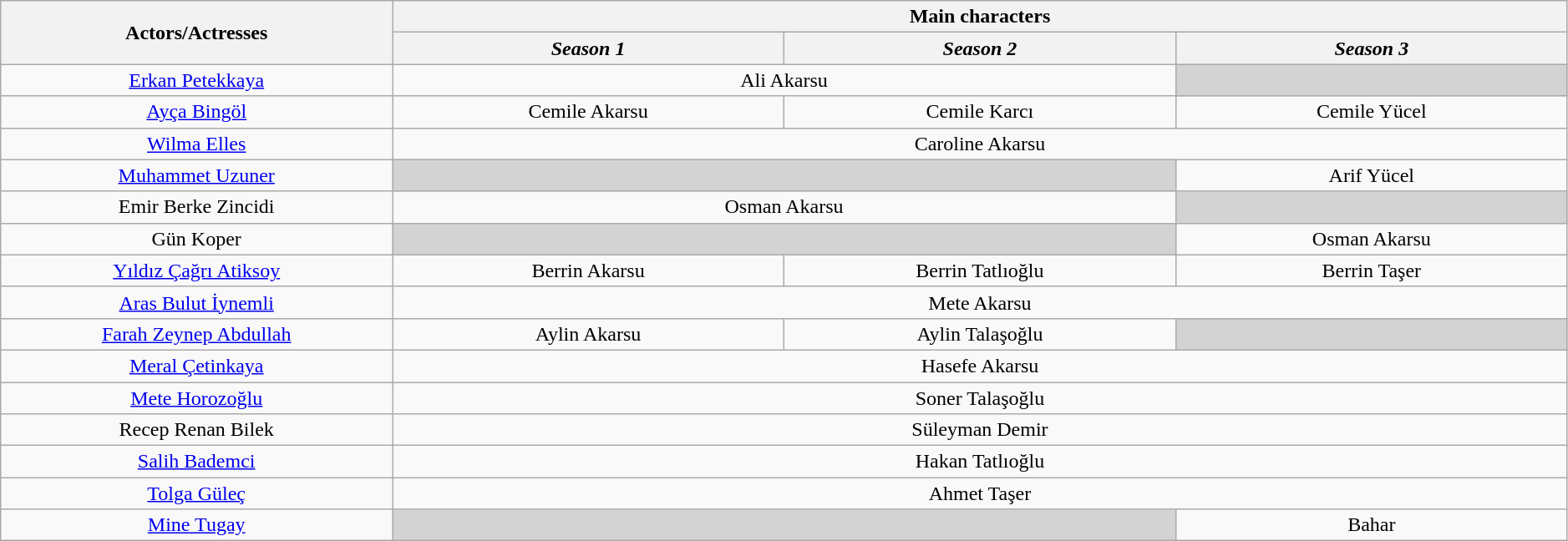<table class="wikitable" style="text-align:center; width:99%;">
<tr>
<th rowspan=2 style="width:16.5%;">Actors/Actresses</th>
<th colspan=3 style="text-align:center;">Main characters</th>
</tr>
<tr>
<th style="text-align:center; width:16.5%;"><em>Season 1</em></th>
<th style="text-align:center; width:16.5%;"><em>Season 2</em></th>
<th style="text-align:center; width:16.5%;"><em>Season 3</em></th>
</tr>
<tr>
<td><a href='#'>Erkan Petekkaya</a></td>
<td colspan=2>Ali Akarsu</td>
<td colspan=1 style="background:lightgrey;"></td>
</tr>
<tr>
<td><a href='#'>Ayça Bingöl</a></td>
<td colspan=1>Cemile Akarsu</td>
<td colspan=1>Cemile Karcı</td>
<td colspan=1>Cemile Yücel</td>
</tr>
<tr>
<td><a href='#'>Wilma Elles</a></td>
<td colspan=3>Caroline Akarsu</td>
</tr>
<tr>
<td><a href='#'>Muhammet Uzuner</a></td>
<td colspan=2 style="background:lightgrey;"></td>
<td colspan=1>Arif Yücel</td>
</tr>
<tr>
<td>Emir Berke Zincidi</td>
<td colspan=2>Osman Akarsu</td>
<td colspan="1" style="background:lightgrey;"></td>
</tr>
<tr>
<td>Gün Koper</td>
<td colspan=2 style="background:lightgrey;"></td>
<td colspan="1">Osman Akarsu</td>
</tr>
<tr>
<td><a href='#'>Yıldız Çağrı Atiksoy</a></td>
<td colspan=1>Berrin Akarsu</td>
<td colspan=1>Berrin Tatlıoğlu</td>
<td colspan=1>Berrin Taşer</td>
</tr>
<tr>
<td><a href='#'>Aras Bulut İynemli</a></td>
<td colspan=3>Mete Akarsu</td>
</tr>
<tr>
<td><a href='#'>Farah Zeynep Abdullah</a></td>
<td colspan=1>Aylin Akarsu</td>
<td colspan=1>Aylin Talaşoğlu</td>
<td colspan=1 style="background:lightgrey;"></td>
</tr>
<tr>
<td><a href='#'>Meral Çetinkaya</a></td>
<td colspan=3>Hasefe Akarsu</td>
</tr>
<tr>
<td><a href='#'>Mete Horozoğlu</a></td>
<td colspan=3>Soner Talaşoğlu</td>
</tr>
<tr>
<td>Recep Renan Bilek</td>
<td colspan=3>Süleyman Demir</td>
</tr>
<tr>
<td><a href='#'>Salih Bademci</a></td>
<td colspan=3>Hakan Tatlıoğlu</td>
</tr>
<tr>
<td><a href='#'>Tolga Güleç</a></td>
<td colspan=3>Ahmet Taşer</td>
</tr>
<tr>
<td><a href='#'>Mine Tugay</a></td>
<td colspan=2 style="background:lightgrey;"></td>
<td colspan=1>Bahar</td>
</tr>
</table>
